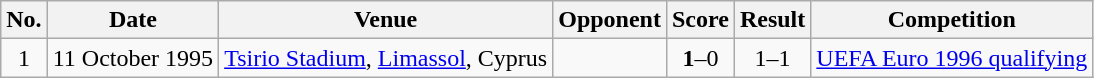<table class="wikitable plainrowheaders">
<tr>
<th>No.</th>
<th>Date</th>
<th>Venue</th>
<th>Opponent</th>
<th>Score</th>
<th>Result</th>
<th>Competition</th>
</tr>
<tr>
<td align="center">1</td>
<td>11 October 1995</td>
<td><a href='#'>Tsirio Stadium</a>, <a href='#'>Limassol</a>, Cyprus</td>
<td></td>
<td align="center"><strong>1</strong>–0</td>
<td align="center">1–1</td>
<td><a href='#'>UEFA Euro 1996 qualifying</a></td>
</tr>
</table>
